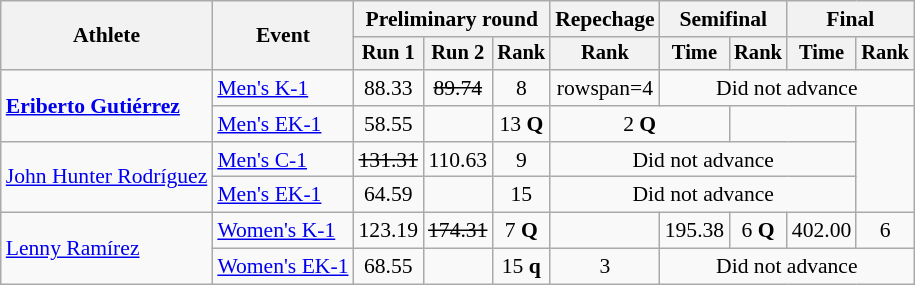<table class="wikitable" style="font-size:90%;text-align:center">
<tr>
<th rowspan=2>Athlete</th>
<th rowspan=2>Event</th>
<th colspan=3>Preliminary round</th>
<th>Repechage</th>
<th colspan=2>Semifinal</th>
<th colspan=2>Final</th>
</tr>
<tr style=font-size:95%>
<th>Run 1</th>
<th>Run 2</th>
<th>Rank</th>
<th>Rank</th>
<th>Time</th>
<th>Rank</th>
<th>Time</th>
<th>Rank</th>
</tr>
<tr>
<td style="text-align:left" rowspan=2><strong><a href='#'>Eriberto Gutiérrez</a></strong></td>
<td style="text-align:left"><a href='#'>Men's K-1</a></td>
<td>88.33</td>
<td><s>89.74</s></td>
<td>8</td>
<td>rowspan=4 </td>
<td colspan=4>Did not advance</td>
</tr>
<tr>
<td align=left><a href='#'>Men's EK-1</a></td>
<td>58.55</td>
<td></td>
<td>13 <strong>Q</strong></td>
<td colspan=2>2 <strong>Q</strong></td>
<td colspan=2></td>
</tr>
<tr>
<td align=left rowspan=2><a href='#'>John Hunter Rodríguez</a></td>
<td align=left><a href='#'>Men's C-1</a></td>
<td><s>131.31</s></td>
<td>110.63</td>
<td>9</td>
<td colspan=4>Did not advance</td>
</tr>
<tr>
<td align=left><a href='#'>Men's EK-1</a></td>
<td>64.59</td>
<td></td>
<td>15</td>
<td colspan=4>Did not advance</td>
</tr>
<tr>
<td style="text-align:left" rowspan=2><a href='#'>Lenny Ramírez</a></td>
<td style="text-align:left"><a href='#'>Women's K-1</a></td>
<td>123.19</td>
<td><s>174.31</s></td>
<td>7 <strong>Q</strong></td>
<td></td>
<td>195.38</td>
<td>6 <strong>Q</strong></td>
<td>402.00</td>
<td>6</td>
</tr>
<tr>
<td align=left><a href='#'>Women's EK-1</a></td>
<td>68.55</td>
<td></td>
<td>15 <strong>q</strong></td>
<td>3</td>
<td colspan=4>Did not advance</td>
</tr>
</table>
